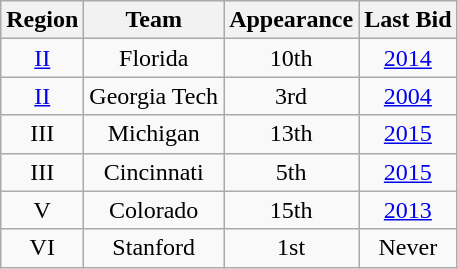<table class="wikitable sortable" style="text-align:center">
<tr>
<th>Region</th>
<th>Team</th>
<th>Appearance</th>
<th>Last Bid</th>
</tr>
<tr>
<td><a href='#'>II</a></td>
<td>Florida</td>
<td>10th</td>
<td><a href='#'>2014</a></td>
</tr>
<tr>
<td><a href='#'>II</a></td>
<td>Georgia Tech</td>
<td>3rd</td>
<td><a href='#'>2004</a></td>
</tr>
<tr>
<td>III</td>
<td>Michigan</td>
<td>13th</td>
<td><a href='#'>2015</a></td>
</tr>
<tr>
<td>III</td>
<td>Cincinnati</td>
<td>5th</td>
<td><a href='#'>2015</a></td>
</tr>
<tr>
<td>V</td>
<td>Colorado</td>
<td>15th</td>
<td><a href='#'>2013</a></td>
</tr>
<tr>
<td>VI</td>
<td>Stanford</td>
<td>1st</td>
<td>Never</td>
</tr>
</table>
